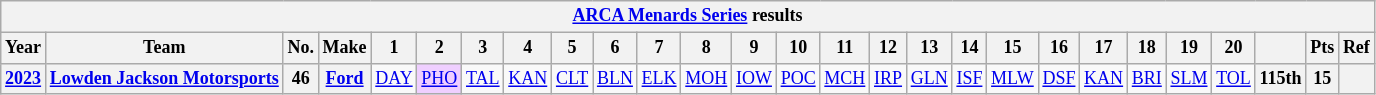<table class="wikitable" style="text-align:center; font-size:75%">
<tr>
<th colspan="27"><a href='#'>ARCA Menards Series</a> results</th>
</tr>
<tr>
<th>Year</th>
<th>Team</th>
<th>No.</th>
<th>Make</th>
<th>1</th>
<th>2</th>
<th>3</th>
<th>4</th>
<th>5</th>
<th>6</th>
<th>7</th>
<th>8</th>
<th>9</th>
<th>10</th>
<th>11</th>
<th>12</th>
<th>13</th>
<th>14</th>
<th>15</th>
<th>16</th>
<th>17</th>
<th>18</th>
<th>19</th>
<th>20</th>
<th></th>
<th>Pts</th>
<th>Ref</th>
</tr>
<tr>
<th><a href='#'>2023</a></th>
<th><a href='#'>Lowden Jackson Motorsports</a></th>
<th>46</th>
<th><a href='#'>Ford</a></th>
<td><a href='#'>DAY</a></td>
<td style="background:#EFCFFF;"><a href='#'>PHO</a><br></td>
<td><a href='#'>TAL</a></td>
<td><a href='#'>KAN</a></td>
<td><a href='#'>CLT</a></td>
<td><a href='#'>BLN</a></td>
<td><a href='#'>ELK</a></td>
<td><a href='#'>MOH</a></td>
<td><a href='#'>IOW</a></td>
<td><a href='#'>POC</a></td>
<td><a href='#'>MCH</a></td>
<td><a href='#'>IRP</a></td>
<td><a href='#'>GLN</a></td>
<td><a href='#'>ISF</a></td>
<td><a href='#'>MLW</a></td>
<td><a href='#'>DSF</a></td>
<td><a href='#'>KAN</a></td>
<td><a href='#'>BRI</a></td>
<td><a href='#'>SLM</a></td>
<td><a href='#'>TOL</a></td>
<th>115th</th>
<th>15</th>
<th></th>
</tr>
</table>
